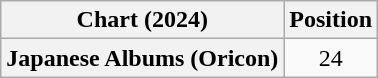<table class="wikitable sortable plainrowheaders" style="text-align:center">
<tr>
<th scope="col">Chart (2024)</th>
<th scope="col">Position</th>
</tr>
<tr>
<th scope="row">Japanese Albums (Oricon)</th>
<td>24</td>
</tr>
</table>
